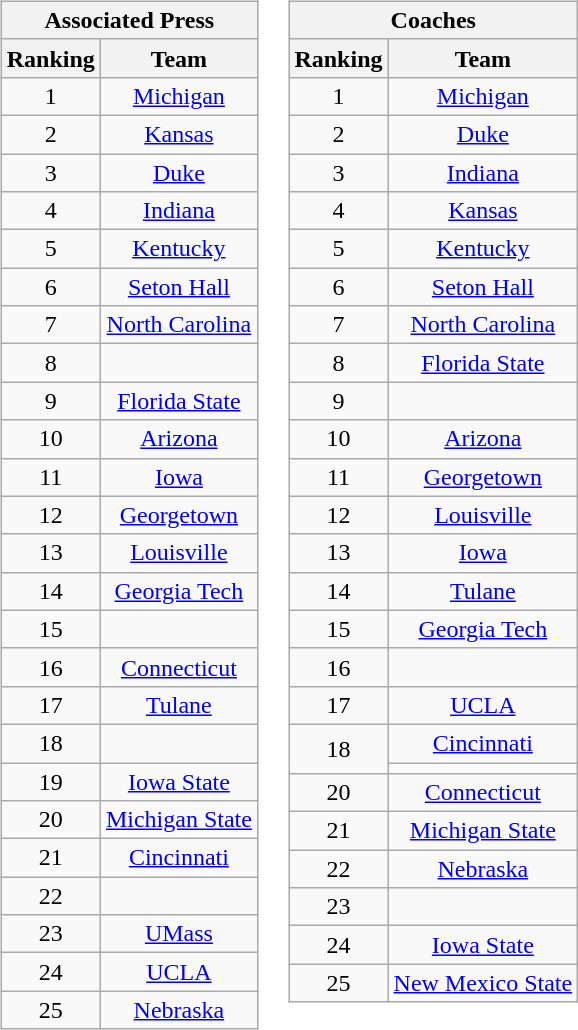<table>
<tr style="vertical-align:top;">
<td><br><table class="wikitable" style="text-align:center;">
<tr>
<th colspan=2><strong>Associated Press</strong></th>
</tr>
<tr>
<th>Ranking</th>
<th>Team</th>
</tr>
<tr>
<td>1</td>
<td><a href='#'>Michigan</a></td>
</tr>
<tr>
<td>2</td>
<td><a href='#'>Kansas</a></td>
</tr>
<tr>
<td>3</td>
<td><a href='#'>Duke</a></td>
</tr>
<tr>
<td>4</td>
<td><a href='#'>Indiana</a></td>
</tr>
<tr>
<td>5</td>
<td><a href='#'>Kentucky</a></td>
</tr>
<tr>
<td>6</td>
<td><a href='#'>Seton Hall</a></td>
</tr>
<tr>
<td>7</td>
<td><a href='#'>North Carolina</a></td>
</tr>
<tr>
<td>8</td>
<td></td>
</tr>
<tr>
<td>9</td>
<td><a href='#'>Florida State</a></td>
</tr>
<tr>
<td>10</td>
<td><a href='#'>Arizona</a></td>
</tr>
<tr>
<td>11</td>
<td><a href='#'>Iowa</a></td>
</tr>
<tr>
<td>12</td>
<td><a href='#'>Georgetown</a></td>
</tr>
<tr>
<td>13</td>
<td><a href='#'>Louisville</a></td>
</tr>
<tr>
<td>14</td>
<td><a href='#'>Georgia Tech</a></td>
</tr>
<tr>
<td>15</td>
<td></td>
</tr>
<tr>
<td>16</td>
<td><a href='#'>Connecticut</a></td>
</tr>
<tr>
<td>17</td>
<td><a href='#'>Tulane</a></td>
</tr>
<tr>
<td>18</td>
<td></td>
</tr>
<tr>
<td>19</td>
<td><a href='#'>Iowa State</a></td>
</tr>
<tr>
<td>20</td>
<td><a href='#'>Michigan State</a></td>
</tr>
<tr>
<td>21</td>
<td><a href='#'>Cincinnati</a></td>
</tr>
<tr>
<td>22</td>
<td></td>
</tr>
<tr>
<td>23</td>
<td><a href='#'>UMass</a></td>
</tr>
<tr>
<td>24</td>
<td><a href='#'>UCLA</a></td>
</tr>
<tr>
<td>25</td>
<td><a href='#'>Nebraska</a></td>
</tr>
</table>
</td>
<td><br><table class="wikitable" style="text-align:center;">
<tr>
<th colspan=2><strong>Coaches</strong></th>
</tr>
<tr>
<th>Ranking</th>
<th>Team</th>
</tr>
<tr>
<td>1</td>
<td><a href='#'>Michigan</a></td>
</tr>
<tr>
<td>2</td>
<td><a href='#'>Duke</a></td>
</tr>
<tr>
<td>3</td>
<td><a href='#'>Indiana</a></td>
</tr>
<tr>
<td>4</td>
<td><a href='#'>Kansas</a></td>
</tr>
<tr>
<td>5</td>
<td><a href='#'>Kentucky</a></td>
</tr>
<tr>
<td>6</td>
<td><a href='#'>Seton Hall</a></td>
</tr>
<tr>
<td>7</td>
<td><a href='#'>North Carolina</a></td>
</tr>
<tr>
<td>8</td>
<td><a href='#'>Florida State</a></td>
</tr>
<tr>
<td>9</td>
<td></td>
</tr>
<tr>
<td>10</td>
<td><a href='#'>Arizona</a></td>
</tr>
<tr>
<td>11</td>
<td><a href='#'>Georgetown</a></td>
</tr>
<tr>
<td>12</td>
<td><a href='#'>Louisville</a></td>
</tr>
<tr>
<td>13</td>
<td><a href='#'>Iowa</a></td>
</tr>
<tr>
<td>14</td>
<td><a href='#'>Tulane</a></td>
</tr>
<tr>
<td>15</td>
<td><a href='#'>Georgia Tech</a></td>
</tr>
<tr>
<td>16</td>
<td></td>
</tr>
<tr>
<td>17</td>
<td><a href='#'>UCLA</a></td>
</tr>
<tr>
<td rowspan=2 valign=middle>18</td>
<td><a href='#'>Cincinnati</a></td>
</tr>
<tr>
<td></td>
</tr>
<tr>
<td>20</td>
<td><a href='#'>Connecticut</a></td>
</tr>
<tr>
<td>21</td>
<td><a href='#'>Michigan State</a></td>
</tr>
<tr>
<td>22</td>
<td><a href='#'>Nebraska</a></td>
</tr>
<tr>
<td>23</td>
<td></td>
</tr>
<tr>
<td>24</td>
<td><a href='#'>Iowa State</a></td>
</tr>
<tr>
<td>25</td>
<td><a href='#'>New Mexico State</a></td>
</tr>
</table>
</td>
</tr>
</table>
